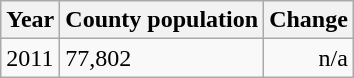<table class="wikitable">
<tr>
<th>Year</th>
<th>County population</th>
<th>Change</th>
</tr>
<tr>
<td>2011</td>
<td>77,802</td>
<td align="right">n/a</td>
</tr>
</table>
